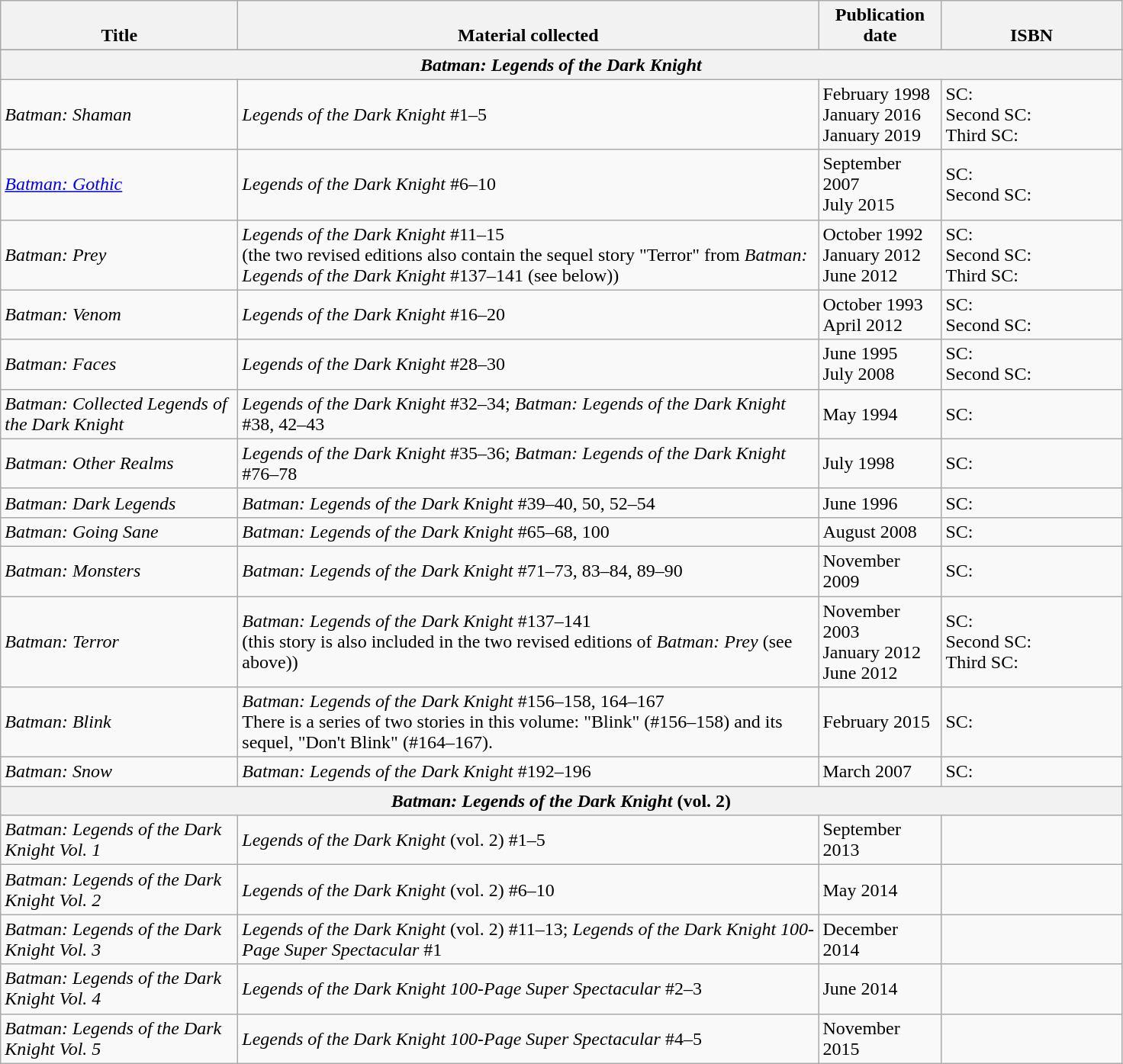<table class="wikitable collapsible">
<tr>
<th style="vertical-align:bottom; width:200px;">Title</th>
<th style="vertical-align:bottom; width:500px;" class="unsortable">Material collected</th>
<th style="vertical-align:bottom; width:100px;">Publication date</th>
<th style="vertical-align:bottom; width:150px;">ISBN</th>
</tr>
<tr style="vertical-align:top;">
</tr>
<tr>
<th colspan="4"><em>Batman: Legends of the Dark Knight</em></th>
</tr>
<tr>
<td><em>Batman: Shaman</em></td>
<td><em>Legends of the Dark Knight</em> #1–5</td>
<td>February 1998<br>January 2016<br>
January 2019</td>
<td>SC: <br>Second SC: <br>
Third SC: </td>
</tr>
<tr>
<td><em><a href='#'>Batman: Gothic</a></em></td>
<td><em>Legends of the Dark Knight</em> #6–10</td>
<td>September 2007<br>July 2015</td>
<td>SC: <br>Second SC: </td>
</tr>
<tr>
<td><em>Batman: Prey</em></td>
<td><em>Legends of the Dark Knight</em> #11–15<br>(the two revised editions also contain the sequel story "Terror" from <em>Batman: Legends of the Dark Knight</em> #137–141 (see below))</td>
<td>October 1992<br>January 2012<br>
June 2012</td>
<td>SC: <br>Second SC: <br> 
Third SC: </td>
</tr>
<tr>
<td><em>Batman: Venom</em></td>
<td><em>Legends of the Dark Knight</em> #16–20</td>
<td>October 1993<br>April 2012</td>
<td>SC: <br>Second SC: </td>
</tr>
<tr>
<td><em>Batman: Faces</em></td>
<td><em>Legends of the Dark Knight</em> #28–30</td>
<td>June 1995<br>July 2008</td>
<td>SC: <br>Second SC: </td>
</tr>
<tr>
<td><em>Batman: Collected Legends of the Dark Knight</em></td>
<td><em>Legends of the Dark Knight</em> #32–34; <em>Batman: Legends of the Dark Knight</em> #38, 42–43</td>
<td>May 1994</td>
<td>SC: </td>
</tr>
<tr>
<td><em>Batman: Other Realms</em></td>
<td><em>Legends of the Dark Knight</em> #35–36; <em>Batman: Legends of the Dark Knight</em> #76–78</td>
<td>July 1998</td>
<td>SC: </td>
</tr>
<tr>
<td><em>Batman: Dark Legends</em></td>
<td><em>Batman: Legends of the Dark Knight</em> #39–40, 50, 52–54</td>
<td>June 1996</td>
<td>SC: </td>
</tr>
<tr>
<td><em>Batman: Going Sane</em></td>
<td><em>Batman: Legends of the Dark Knight</em> #65–68, 100</td>
<td>August 2008</td>
<td>SC: </td>
</tr>
<tr>
<td><em>Batman: Monsters</em></td>
<td><em>Batman: Legends of the Dark Knight</em> #71–73, 83–84, 89–90</td>
<td>November 2009</td>
<td>SC: </td>
</tr>
<tr>
<td><em>Batman: Terror</em></td>
<td><em>Batman: Legends of the Dark Knight</em> #137–141<br>(this story is also included in the two revised editions of <em>Batman: Prey</em> (see above))</td>
<td>November 2003<br>January 2012<br>
June 2012</td>
<td>SC: <br>Second SC: <br> 
Third SC: </td>
</tr>
<tr>
<td><em>Batman: Blink</em></td>
<td><em>Batman: Legends of the Dark Knight</em> #156–158, 164–167<br>There is a series of two stories in this volume: "Blink" (#156–158) and its sequel, "Don't Blink" (#164–167).</td>
<td>February 2015</td>
<td>SC: </td>
</tr>
<tr>
<td><em>Batman: Snow</em></td>
<td><em>Batman: Legends of the Dark Knight</em> #192–196</td>
<td>March 2007</td>
<td>SC: </td>
</tr>
<tr>
<th colspan="4"><em>Batman: Legends of the Dark Knight</em> (vol. 2)</th>
</tr>
<tr>
<td><em>Batman: Legends of the Dark Knight Vol. 1</em></td>
<td><em>Legends of the Dark Knight</em> (vol. 2) #1–5</td>
<td>September 2013</td>
<td></td>
</tr>
<tr>
<td><em>Batman: Legends of the Dark Knight Vol. 2</em></td>
<td><em>Legends of the Dark Knight</em> (vol. 2) #6–10</td>
<td>May 2014</td>
<td></td>
</tr>
<tr>
<td><em>Batman: Legends of the Dark Knight Vol. 3</em></td>
<td><em>Legends of the Dark Knight</em> (vol. 2) #11–13; <em>Legends of the Dark Knight 100-Page Super Spectacular</em> #1</td>
<td>December 2014</td>
<td></td>
</tr>
<tr>
<td><em>Batman: Legends of the Dark Knight Vol. 4</em></td>
<td><em>Legends of the Dark Knight 100-Page Super Spectacular</em> #2–3</td>
<td>June 2014</td>
<td></td>
</tr>
<tr>
<td><em>Batman: Legends of the Dark Knight Vol. 5</em></td>
<td><em>Legends of the Dark Knight 100-Page Super Spectacular</em> #4–5</td>
<td>November 2015</td>
<td></td>
</tr>
</table>
